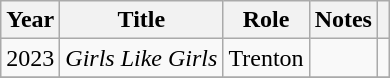<table class="wikitable sortable">
<tr>
<th>Year</th>
<th>Title</th>
<th>Role</th>
<th class="unsortable">Notes</th>
<th class="unsortable"></th>
</tr>
<tr>
<td>2023</td>
<td><em>Girls Like Girls</em></td>
<td>Trenton</td>
<td></td>
<td></td>
</tr>
<tr>
</tr>
</table>
